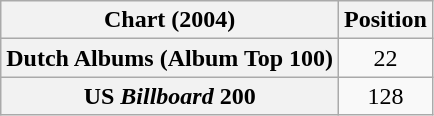<table class="wikitable sortable plainrowheaders" style="text-align:center">
<tr>
<th scope="col">Chart (2004)</th>
<th scope="col">Position</th>
</tr>
<tr>
<th scope="row">Dutch Albums (Album Top 100)</th>
<td>22</td>
</tr>
<tr>
<th scope="row">US <em>Billboard</em> 200</th>
<td>128</td>
</tr>
</table>
